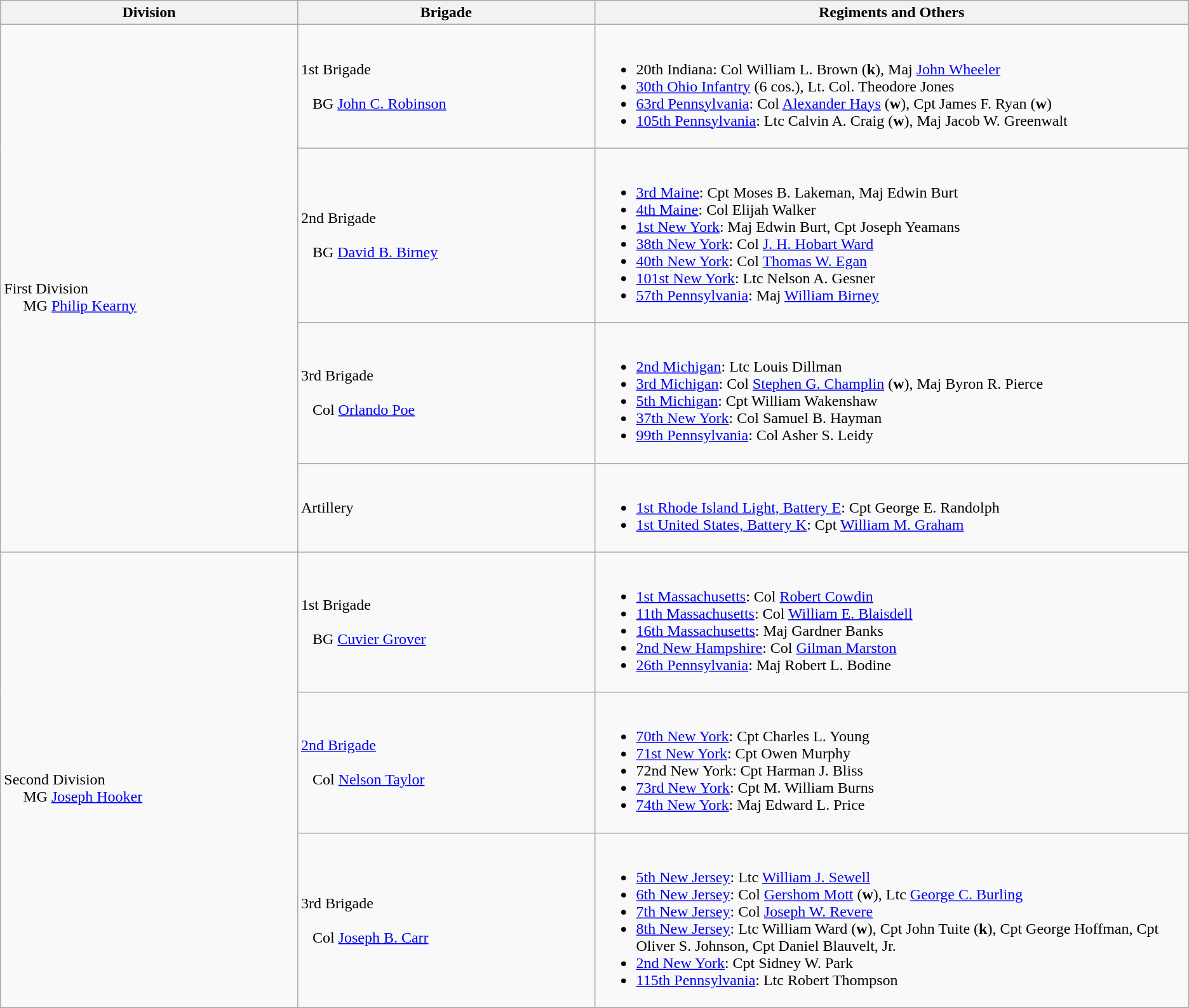<table class="wikitable">
<tr>
<th width=25%>Division</th>
<th width=25%>Brigade</th>
<th>Regiments and Others</th>
</tr>
<tr>
<td rowspan=4><br>First Division
<br>    
MG <a href='#'>Philip Kearny</a></td>
<td>1st Brigade<br><br>  
BG <a href='#'>John C. Robinson</a></td>
<td><br><ul><li>20th Indiana: Col William L. Brown (<strong>k</strong>), Maj <a href='#'>John Wheeler</a></li><li><a href='#'>30th Ohio Infantry</a> (6 cos.), Lt. Col. Theodore Jones</li><li><a href='#'>63rd Pennsylvania</a>: Col <a href='#'>Alexander Hays</a> (<strong>w</strong>), Cpt James F. Ryan (<strong>w</strong>)</li><li><a href='#'>105th Pennsylvania</a>: Ltc Calvin A. Craig (<strong>w</strong>), Maj Jacob W. Greenwalt</li></ul></td>
</tr>
<tr>
<td>2nd Brigade<br><br>  
BG <a href='#'>David B. Birney</a></td>
<td><br><ul><li><a href='#'>3rd Maine</a>: Cpt Moses B. Lakeman, Maj Edwin Burt</li><li><a href='#'>4th Maine</a>: Col Elijah Walker</li><li><a href='#'>1st New York</a>: Maj Edwin Burt, Cpt Joseph Yeamans</li><li><a href='#'>38th New York</a>: Col <a href='#'>J. H. Hobart Ward</a></li><li><a href='#'>40th New York</a>: Col <a href='#'>Thomas W. Egan</a></li><li><a href='#'>101st New York</a>: Ltc Nelson A. Gesner</li><li><a href='#'>57th Pennsylvania</a>: Maj <a href='#'>William Birney</a></li></ul></td>
</tr>
<tr>
<td>3rd Brigade<br><br>  
Col <a href='#'>Orlando Poe</a></td>
<td><br><ul><li><a href='#'>2nd Michigan</a>: Ltc Louis Dillman</li><li><a href='#'>3rd Michigan</a>: Col <a href='#'>Stephen G. Champlin</a> (<strong>w</strong>), Maj Byron R. Pierce</li><li><a href='#'>5th Michigan</a>: Cpt William Wakenshaw</li><li><a href='#'>37th New York</a>: Col Samuel B. Hayman</li><li><a href='#'>99th Pennsylvania</a>: Col Asher S. Leidy</li></ul></td>
</tr>
<tr>
<td>Artillery</td>
<td><br><ul><li><a href='#'>1st Rhode Island Light, Battery E</a>: Cpt George E. Randolph</li><li><a href='#'>1st United States, Battery K</a>: Cpt <a href='#'>William M. Graham</a></li></ul></td>
</tr>
<tr>
<td rowspan=3><br>Second Division
<br>    
MG <a href='#'>Joseph Hooker</a></td>
<td>1st Brigade<br><br>  
BG <a href='#'>Cuvier Grover</a></td>
<td><br><ul><li><a href='#'>1st Massachusetts</a>: Col <a href='#'>Robert Cowdin</a></li><li><a href='#'>11th Massachusetts</a>: Col <a href='#'>William E. Blaisdell</a></li><li><a href='#'>16th Massachusetts</a>: Maj Gardner Banks</li><li><a href='#'>2nd New Hampshire</a>: Col <a href='#'>Gilman Marston</a></li><li><a href='#'>26th Pennsylvania</a>: Maj Robert L. Bodine</li></ul></td>
</tr>
<tr>
<td><a href='#'>2nd Brigade</a><br><br>  
Col <a href='#'>Nelson Taylor</a></td>
<td><br><ul><li><a href='#'>70th New York</a>: Cpt Charles L. Young</li><li><a href='#'>71st New York</a>: Cpt Owen Murphy</li><li>72nd New York: Cpt Harman J. Bliss</li><li><a href='#'>73rd New York</a>: Cpt M. William Burns</li><li><a href='#'>74th New York</a>: Maj Edward L. Price</li></ul></td>
</tr>
<tr>
<td>3rd Brigade<br><br>  
Col <a href='#'>Joseph B. Carr</a></td>
<td><br><ul><li><a href='#'>5th New Jersey</a>: Ltc <a href='#'>William J. Sewell</a></li><li><a href='#'>6th New Jersey</a>: Col <a href='#'>Gershom Mott</a> (<strong>w</strong>), Ltc <a href='#'>George C. Burling</a></li><li><a href='#'>7th New Jersey</a>: Col <a href='#'>Joseph W. Revere</a></li><li><a href='#'>8th New Jersey</a>: Ltc William Ward (<strong>w</strong>), Cpt John Tuite (<strong>k</strong>), Cpt George Hoffman, Cpt Oliver S. Johnson, Cpt Daniel Blauvelt, Jr.</li><li><a href='#'>2nd New York</a>: Cpt Sidney W. Park</li><li><a href='#'>115th Pennsylvania</a>: Ltc Robert Thompson</li></ul></td>
</tr>
</table>
